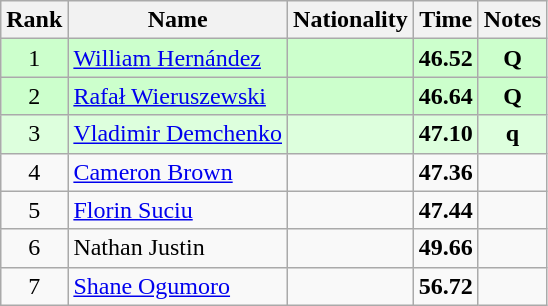<table class="wikitable sortable" style="text-align:center">
<tr>
<th>Rank</th>
<th>Name</th>
<th>Nationality</th>
<th>Time</th>
<th>Notes</th>
</tr>
<tr bgcolor=ccffcc>
<td>1</td>
<td align=left><a href='#'>William Hernández</a></td>
<td align=left></td>
<td><strong>46.52</strong></td>
<td><strong>Q</strong></td>
</tr>
<tr bgcolor=ccffcc>
<td>2</td>
<td align=left><a href='#'>Rafał Wieruszewski</a></td>
<td align=left></td>
<td><strong>46.64</strong></td>
<td><strong>Q</strong></td>
</tr>
<tr bgcolor=ddffdd>
<td>3</td>
<td align=left><a href='#'>Vladimir Demchenko</a></td>
<td align=left></td>
<td><strong>47.10</strong></td>
<td><strong>q</strong></td>
</tr>
<tr>
<td>4</td>
<td align=left><a href='#'>Cameron Brown</a></td>
<td align=left></td>
<td><strong>47.36</strong></td>
<td></td>
</tr>
<tr>
<td>5</td>
<td align=left><a href='#'>Florin Suciu</a></td>
<td align=left></td>
<td><strong>47.44</strong></td>
<td></td>
</tr>
<tr>
<td>6</td>
<td align=left>Nathan Justin</td>
<td align=left></td>
<td><strong>49.66</strong></td>
<td></td>
</tr>
<tr>
<td>7</td>
<td align=left><a href='#'>Shane Ogumoro</a></td>
<td align=left></td>
<td><strong>56.72</strong></td>
<td></td>
</tr>
</table>
